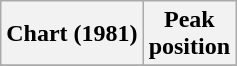<table class="wikitable plainrowheaders"  style="text-align:center">
<tr>
<th scope="col">Chart (1981)</th>
<th scope="col">Peak<br>position</th>
</tr>
<tr>
</tr>
</table>
